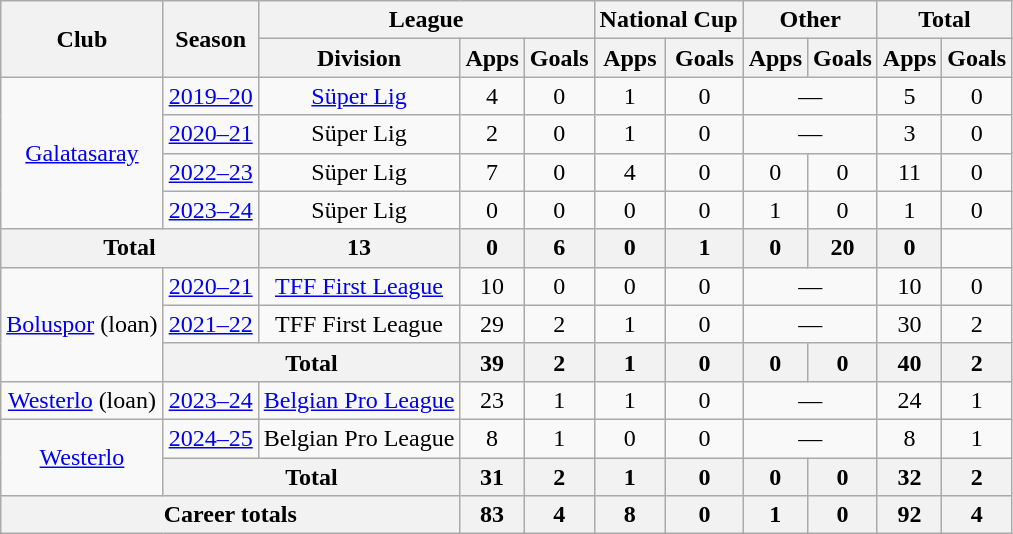<table class="wikitable" style="text-align:center">
<tr>
<th rowspan="2">Club</th>
<th rowspan="2">Season</th>
<th colspan="3">League</th>
<th colspan="2">National Cup</th>
<th colspan="2">Other</th>
<th colspan="2">Total</th>
</tr>
<tr>
<th>Division</th>
<th>Apps</th>
<th>Goals</th>
<th>Apps</th>
<th>Goals</th>
<th>Apps</th>
<th>Goals</th>
<th>Apps</th>
<th>Goals</th>
</tr>
<tr>
<td rowspan="4"><a href='#'>Galatasaray</a></td>
<td><a href='#'>2019–20</a></td>
<td><a href='#'>Süper Lig</a></td>
<td>4</td>
<td>0</td>
<td>1</td>
<td>0</td>
<td colspan="2">—</td>
<td>5</td>
<td>0</td>
</tr>
<tr>
<td><a href='#'>2020–21</a></td>
<td>Süper Lig</td>
<td>2</td>
<td>0</td>
<td>1</td>
<td>0</td>
<td colspan="2">—</td>
<td>3</td>
<td>0</td>
</tr>
<tr>
<td><a href='#'>2022–23</a></td>
<td>Süper Lig</td>
<td>7</td>
<td>0</td>
<td>4</td>
<td>0</td>
<td>0</td>
<td>0</td>
<td>11</td>
<td>0</td>
</tr>
<tr>
<td><a href='#'>2023–24</a></td>
<td>Süper Lig</td>
<td>0</td>
<td>0</td>
<td>0</td>
<td>0</td>
<td>1</td>
<td>0</td>
<td>1</td>
<td>0</td>
</tr>
<tr>
<th colspan="2">Total</th>
<th>13</th>
<th>0</th>
<th>6</th>
<th>0</th>
<th>1</th>
<th>0</th>
<th>20</th>
<th>0</th>
</tr>
<tr>
<td rowspan="3"><a href='#'>Boluspor</a> (loan)</td>
<td><a href='#'>2020–21</a></td>
<td><a href='#'>TFF First League</a></td>
<td>10</td>
<td>0</td>
<td>0</td>
<td>0</td>
<td colspan="2">—</td>
<td>10</td>
<td>0</td>
</tr>
<tr>
<td><a href='#'>2021–22</a></td>
<td>TFF First League</td>
<td>29</td>
<td>2</td>
<td>1</td>
<td>0</td>
<td colspan="2">—</td>
<td>30</td>
<td>2</td>
</tr>
<tr>
<th colspan="2">Total</th>
<th>39</th>
<th>2</th>
<th>1</th>
<th>0</th>
<th>0</th>
<th>0</th>
<th>40</th>
<th>2</th>
</tr>
<tr>
<td><a href='#'>Westerlo</a> (loan)</td>
<td><a href='#'>2023–24</a></td>
<td><a href='#'>Belgian Pro League</a></td>
<td>23</td>
<td>1</td>
<td>1</td>
<td>0</td>
<td colspan="2">—</td>
<td>24</td>
<td>1</td>
</tr>
<tr>
<td rowspan="2"><a href='#'>Westerlo</a></td>
<td><a href='#'>2024–25</a></td>
<td>Belgian Pro League</td>
<td>8</td>
<td>1</td>
<td>0</td>
<td>0</td>
<td colspan="2">—</td>
<td>8</td>
<td>1</td>
</tr>
<tr>
<th colspan="2">Total</th>
<th>31</th>
<th>2</th>
<th>1</th>
<th>0</th>
<th>0</th>
<th>0</th>
<th>32</th>
<th>2</th>
</tr>
<tr>
<th colspan="3">Career totals</th>
<th>83</th>
<th>4</th>
<th>8</th>
<th>0</th>
<th>1</th>
<th>0</th>
<th>92</th>
<th>4</th>
</tr>
</table>
